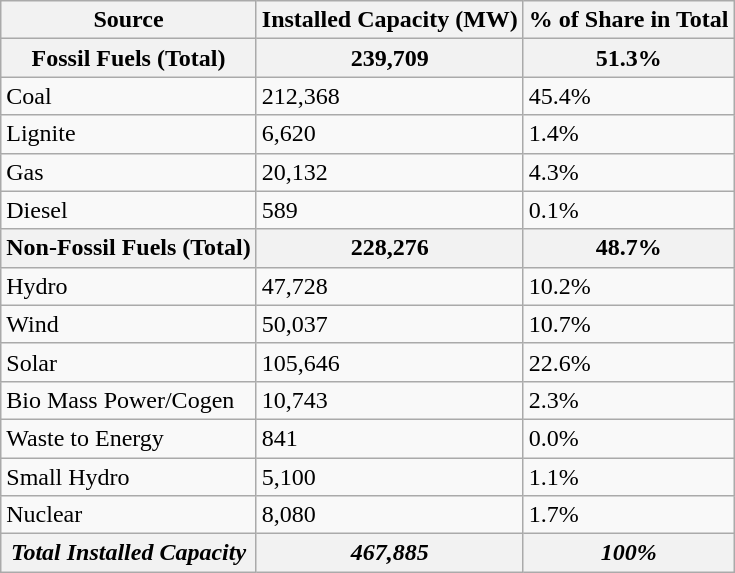<table class="wikitable">
<tr>
<th>Source</th>
<th>Installed Capacity (MW)</th>
<th>% of Share in Total</th>
</tr>
<tr>
<th><strong> Fossil Fuels (Total)</strong></th>
<th><strong>239,709</strong></th>
<th><strong>51.3%</strong></th>
</tr>
<tr>
<td>Coal</td>
<td>212,368</td>
<td>45.4%</td>
</tr>
<tr>
<td>Lignite</td>
<td>6,620</td>
<td>1.4%</td>
</tr>
<tr>
<td>Gas</td>
<td>20,132</td>
<td>4.3%</td>
</tr>
<tr>
<td>Diesel</td>
<td>589</td>
<td>0.1%</td>
</tr>
<tr>
<th><strong>Non-Fossil Fuels (Total)</strong></th>
<th>228,276</th>
<th>48.7%</th>
</tr>
<tr>
<td>Hydro</td>
<td>47,728</td>
<td>10.2%</td>
</tr>
<tr>
<td>Wind</td>
<td>50,037</td>
<td>10.7%</td>
</tr>
<tr>
<td>Solar</td>
<td>105,646</td>
<td>22.6%</td>
</tr>
<tr>
<td>Bio Mass Power/Cogen</td>
<td>10,743</td>
<td>2.3%</td>
</tr>
<tr>
<td>Waste to Energy</td>
<td>841</td>
<td>0.0%</td>
</tr>
<tr>
<td>Small Hydro</td>
<td>5,100</td>
<td>1.1%</td>
</tr>
<tr>
<td>Nuclear</td>
<td>8,080</td>
<td>1.7%</td>
</tr>
<tr>
<th><strong><em>Total Installed Capacity</em></strong></th>
<th><strong><em>467,885</em></strong></th>
<th><strong><em>100%</em></strong></th>
</tr>
</table>
